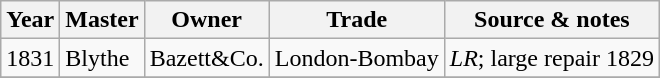<table class=" wikitable">
<tr>
<th>Year</th>
<th>Master</th>
<th>Owner</th>
<th>Trade</th>
<th>Source & notes</th>
</tr>
<tr>
<td>1831</td>
<td>Blythe</td>
<td>Bazett&Co.</td>
<td>London-Bombay</td>
<td><em>LR</em>; large repair 1829</td>
</tr>
<tr>
</tr>
</table>
